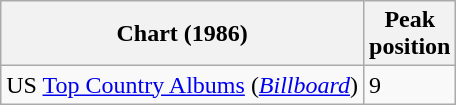<table class="wikitable sortable">
<tr>
<th>Chart (1986)</th>
<th>Peak<br>position</th>
</tr>
<tr>
<td>US <a href='#'>Top Country Albums</a> (<em><a href='#'>Billboard</a></em>)</td>
<td>9</td>
</tr>
</table>
